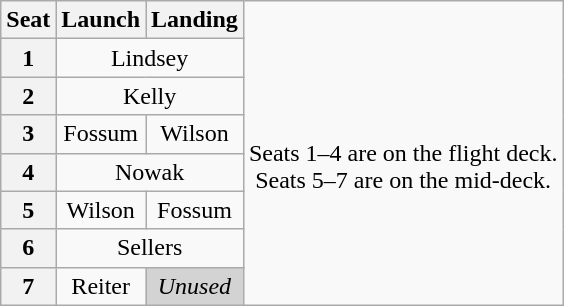<table class="wikitable" style="text-align:center">
<tr>
<th>Seat</th>
<th>Launch</th>
<th>Landing</th>
<td rowspan=8><br>Seats 1–4 are on the flight deck.<br>Seats 5–7 are on the mid-deck.</td>
</tr>
<tr>
<th>1</th>
<td colspan=2>Lindsey</td>
</tr>
<tr>
<th>2</th>
<td colspan=2>Kelly</td>
</tr>
<tr>
<th>3</th>
<td>Fossum</td>
<td>Wilson</td>
</tr>
<tr>
<th>4</th>
<td colspan=2>Nowak</td>
</tr>
<tr>
<th>5</th>
<td>Wilson</td>
<td>Fossum</td>
</tr>
<tr>
<th>6</th>
<td colspan=2>Sellers</td>
</tr>
<tr>
<th>7</th>
<td>Reiter</td>
<td style="background-color:lightgray"><em>Unused</em></td>
</tr>
</table>
